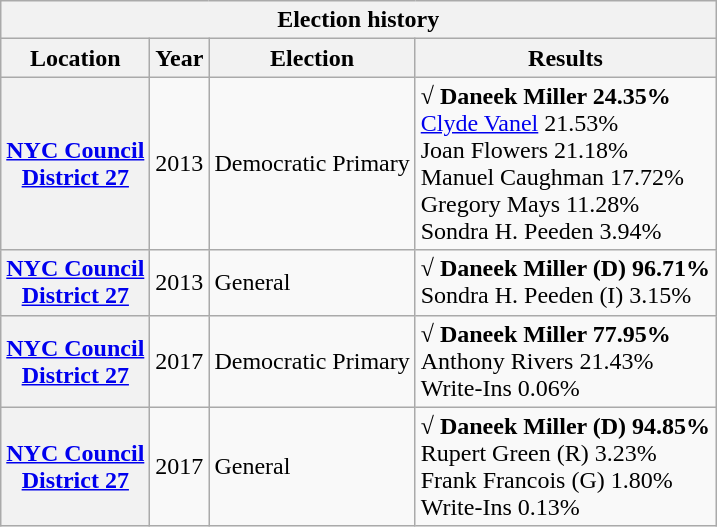<table class="wikitable collapsible">
<tr valign=bottom>
<th colspan=4>Election history</th>
</tr>
<tr valign=bottom>
<th>Location</th>
<th>Year</th>
<th>Election</th>
<th>Results</th>
</tr>
<tr>
<th><a href='#'>NYC Council<br>District 27</a></th>
<td>2013</td>
<td>Democratic Primary</td>
<td><strong>√ Daneek Miller 24.35%</strong><br><a href='#'>Clyde Vanel</a> 21.53%<br>Joan Flowers 21.18%<br>Manuel Caughman 17.72%<br>Gregory Mays 11.28%<br>Sondra H. Peeden 3.94%</td>
</tr>
<tr>
<th><a href='#'>NYC Council<br>District 27</a></th>
<td>2013</td>
<td>General</td>
<td><strong>√ Daneek Miller (D) 96.71%</strong><br>Sondra H. Peeden (I) 3.15%</td>
</tr>
<tr>
<th><a href='#'>NYC Council<br>District 27</a></th>
<td>2017</td>
<td>Democratic Primary</td>
<td><strong>√ Daneek Miller 77.95%</strong><br>Anthony Rivers 21.43%<br>Write-Ins 0.06%</td>
</tr>
<tr>
<th><a href='#'>NYC Council<br>District 27</a></th>
<td>2017</td>
<td>General</td>
<td><strong>√ Daneek Miller (D) 94.85%</strong><br> Rupert Green (R) 3.23%<br> Frank Francois (G) 1.80%<br>Write-Ins 0.13%</td>
</tr>
</table>
